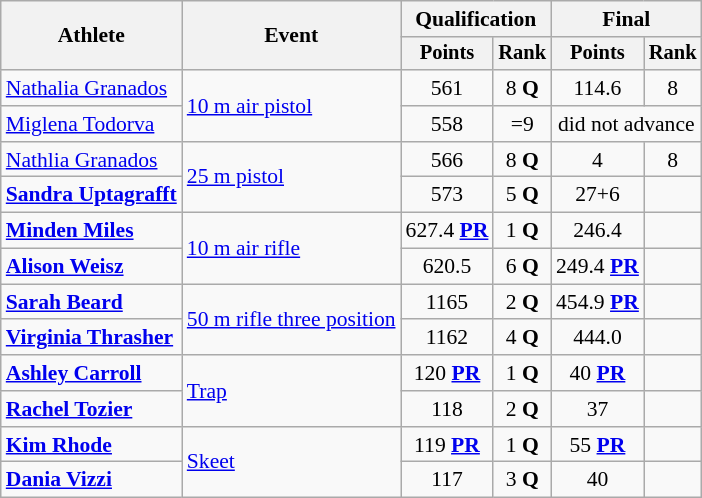<table class=wikitable style=font-size:90%;text-align:center>
<tr>
<th rowspan=2>Athlete</th>
<th rowspan=2>Event</th>
<th colspan=2>Qualification</th>
<th colspan=2>Final</th>
</tr>
<tr style=font-size:95%>
<th>Points</th>
<th>Rank</th>
<th>Points</th>
<th>Rank</th>
</tr>
<tr>
<td align=left><a href='#'>Nathalia Granados</a></td>
<td align=left rowspan=2><a href='#'>10 m air pistol</a></td>
<td>561</td>
<td>8 <strong>Q</strong></td>
<td>114.6</td>
<td>8</td>
</tr>
<tr>
<td align=left><a href='#'>Miglena Todorva</a></td>
<td>558</td>
<td>=9</td>
<td colspan=2>did not advance</td>
</tr>
<tr>
<td align=left><a href='#'>Nathlia Granados</a></td>
<td align=left rowspan=2><a href='#'>25 m pistol</a></td>
<td>566</td>
<td>8 <strong>Q</strong></td>
<td>4</td>
<td>8</td>
</tr>
<tr>
<td align=left><strong><a href='#'>Sandra Uptagrafft</a></strong></td>
<td>573</td>
<td>5 <strong>Q</strong></td>
<td>27+6</td>
<td></td>
</tr>
<tr>
<td align=left><strong><a href='#'>Minden Miles</a></strong></td>
<td align=left rowspan=2><a href='#'>10 m air rifle</a></td>
<td>627.4 <strong><a href='#'>PR</a></strong></td>
<td>1 <strong>Q</strong></td>
<td>246.4</td>
<td></td>
</tr>
<tr>
<td align=left><strong><a href='#'>Alison Weisz</a></strong></td>
<td>620.5</td>
<td>6 <strong>Q</strong></td>
<td>249.4 <strong><a href='#'>PR</a></strong></td>
<td></td>
</tr>
<tr>
<td align=left><strong><a href='#'>Sarah Beard</a></strong></td>
<td align=left rowspan=2><a href='#'>50 m rifle three position</a></td>
<td>1165</td>
<td>2 <strong>Q</strong></td>
<td>454.9 <strong><a href='#'>PR</a></strong></td>
<td></td>
</tr>
<tr>
<td align=left><strong><a href='#'>Virginia Thrasher</a></strong></td>
<td>1162</td>
<td>4 <strong>Q</strong></td>
<td>444.0</td>
<td></td>
</tr>
<tr>
<td align=left><strong><a href='#'>Ashley Carroll</a></strong></td>
<td align=left rowspan=2><a href='#'>Trap</a></td>
<td>120 <strong><a href='#'>PR</a></strong></td>
<td>1 <strong>Q</strong></td>
<td>40 <strong><a href='#'>PR</a></strong></td>
<td></td>
</tr>
<tr>
<td align=left><strong><a href='#'>Rachel Tozier</a></strong></td>
<td>118</td>
<td>2 <strong>Q</strong></td>
<td>37</td>
<td></td>
</tr>
<tr>
<td align=left><strong><a href='#'>Kim Rhode</a></strong></td>
<td align=left rowspan=2><a href='#'>Skeet</a></td>
<td>119 <strong><a href='#'>PR</a></strong></td>
<td>1 <strong>Q</strong></td>
<td>55 <strong><a href='#'>PR</a></strong></td>
<td></td>
</tr>
<tr>
<td align=left><strong><a href='#'>Dania Vizzi</a></strong></td>
<td>117</td>
<td>3 <strong>Q</strong></td>
<td>40</td>
<td></td>
</tr>
</table>
